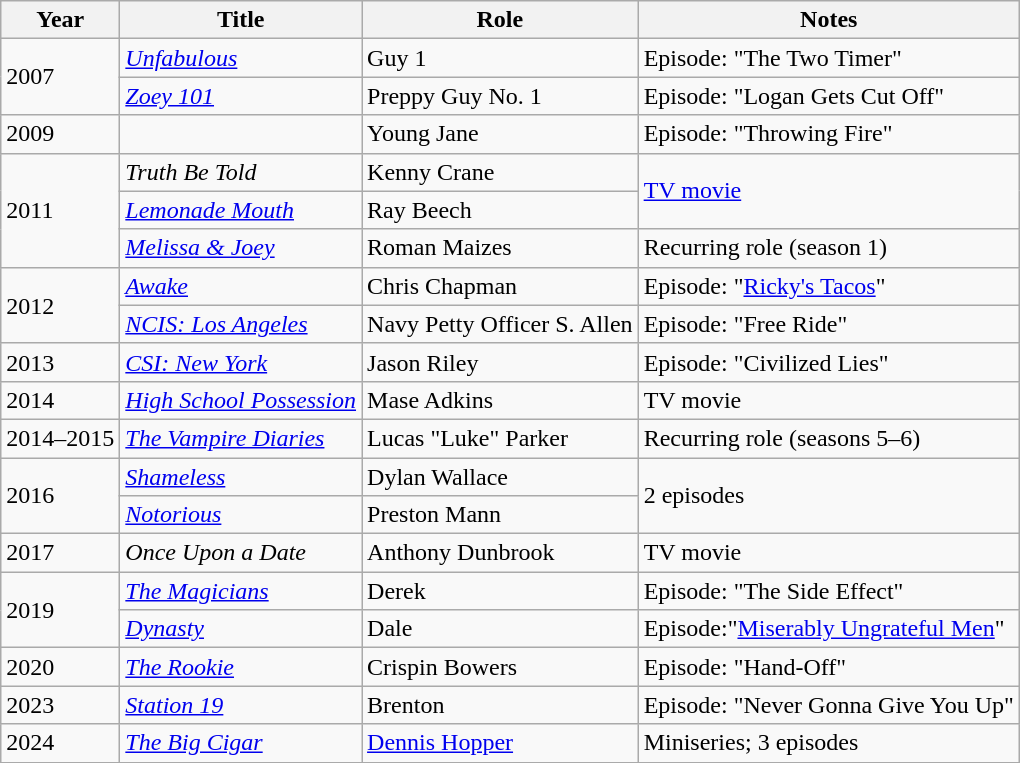<table class="wikitable sortable">
<tr>
<th>Year</th>
<th>Title</th>
<th>Role</th>
<th class="unsortable">Notes</th>
</tr>
<tr>
<td rowspan="2">2007</td>
<td><em><a href='#'>Unfabulous</a></em></td>
<td>Guy 1</td>
<td>Episode: "The Two Timer"</td>
</tr>
<tr>
<td><em><a href='#'>Zoey 101</a></em></td>
<td>Preppy Guy No. 1</td>
<td>Episode: "Logan Gets Cut Off"</td>
</tr>
<tr>
<td>2009</td>
<td><em></em></td>
<td>Young Jane</td>
<td>Episode: "Throwing Fire"</td>
</tr>
<tr>
<td rowspan="3">2011</td>
<td><em>Truth Be Told</em></td>
<td>Kenny Crane</td>
<td rowspan=2><a href='#'>TV movie</a></td>
</tr>
<tr>
<td><em><a href='#'>Lemonade Mouth</a></em></td>
<td>Ray Beech</td>
</tr>
<tr>
<td><em><a href='#'>Melissa & Joey</a></em></td>
<td>Roman Maizes</td>
<td>Recurring role (season 1)</td>
</tr>
<tr>
<td rowspan="2">2012</td>
<td><em><a href='#'>Awake</a></em></td>
<td>Chris Chapman</td>
<td>Episode: "<a href='#'>Ricky's Tacos</a>"</td>
</tr>
<tr>
<td><em><a href='#'>NCIS: Los Angeles</a></em></td>
<td>Navy Petty Officer S. Allen</td>
<td>Episode: "Free Ride"</td>
</tr>
<tr>
<td>2013</td>
<td><em><a href='#'>CSI: New York</a></em></td>
<td>Jason Riley</td>
<td>Episode: "Civilized Lies"</td>
</tr>
<tr>
<td>2014</td>
<td><em><a href='#'>High School Possession</a></em></td>
<td>Mase Adkins</td>
<td>TV movie</td>
</tr>
<tr>
<td>2014–2015</td>
<td><em><a href='#'>The Vampire Diaries</a></em></td>
<td>Lucas "Luke" Parker</td>
<td>Recurring role (seasons 5–6)</td>
</tr>
<tr>
<td rowspan="2">2016</td>
<td><em><a href='#'>Shameless</a></em></td>
<td>Dylan Wallace</td>
<td rowspan="2">2 episodes</td>
</tr>
<tr>
<td><em><a href='#'>Notorious</a></em></td>
<td>Preston Mann</td>
</tr>
<tr>
<td>2017</td>
<td><em>Once Upon a Date</em></td>
<td>Anthony Dunbrook</td>
<td>TV movie</td>
</tr>
<tr>
<td rowspan="2">2019</td>
<td><em><a href='#'>The Magicians</a></em></td>
<td>Derek</td>
<td>Episode: "The Side Effect"</td>
</tr>
<tr>
<td><em><a href='#'>Dynasty</a></em></td>
<td>Dale</td>
<td>Episode:"<a href='#'>Miserably Ungrateful Men</a>"</td>
</tr>
<tr>
<td>2020</td>
<td><em><a href='#'>The Rookie</a></em></td>
<td>Crispin Bowers</td>
<td>Episode: "Hand-Off"</td>
</tr>
<tr>
<td>2023</td>
<td><em><a href='#'>Station 19</a></em></td>
<td>Brenton</td>
<td>Episode: "Never Gonna Give You Up"</td>
</tr>
<tr>
<td>2024</td>
<td><em><a href='#'>The Big Cigar</a></em></td>
<td><a href='#'>Dennis Hopper</a></td>
<td>Miniseries; 3 episodes</td>
</tr>
</table>
